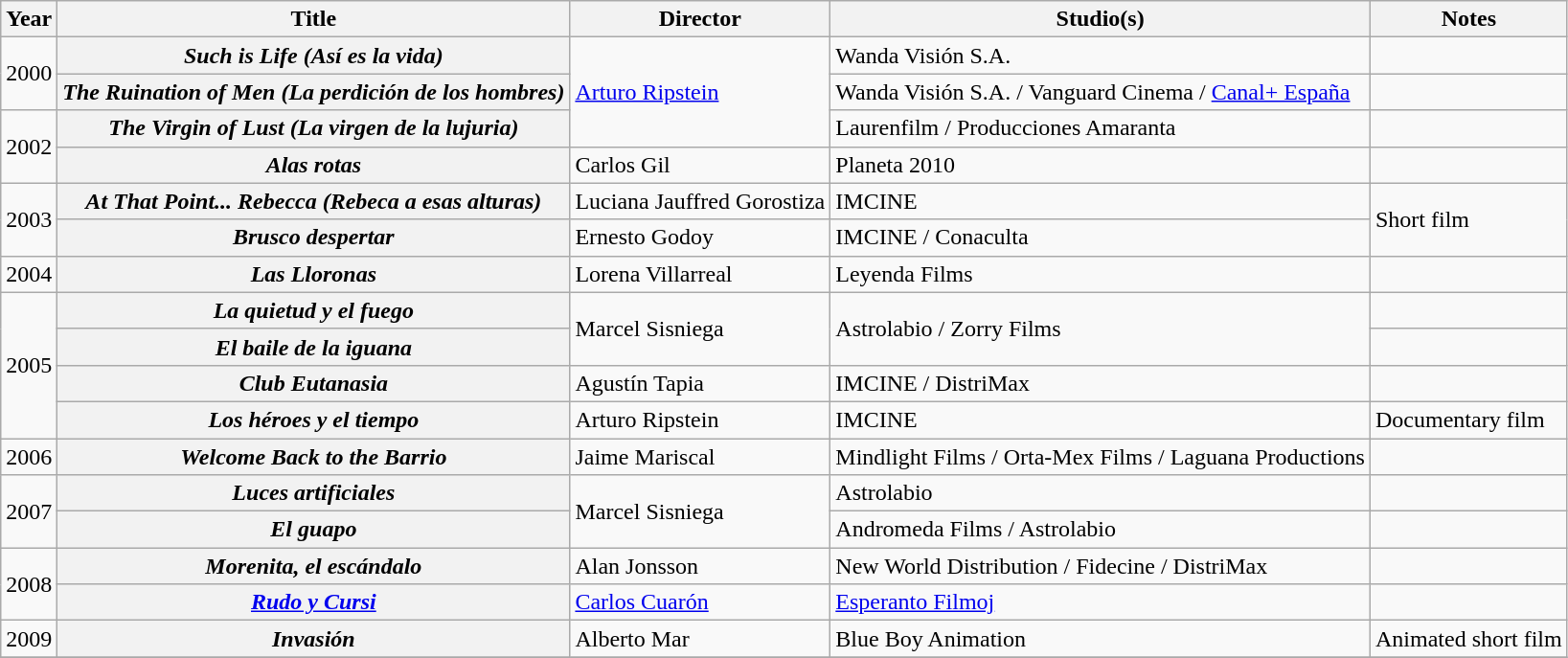<table class="wikitable sortable">
<tr>
<th>Year</th>
<th>Title</th>
<th>Director</th>
<th>Studio(s)</th>
<th>Notes</th>
</tr>
<tr>
<td rowspan="2">2000</td>
<th><em>Such is Life (Así es la vida)</em></th>
<td rowspan="3"><a href='#'>Arturo Ripstein</a></td>
<td>Wanda Visión S.A.</td>
<td></td>
</tr>
<tr>
<th><em>The Ruination of Men (La perdición de los hombres)</em></th>
<td>Wanda Visión S.A. / Vanguard Cinema / <a href='#'>Canal+ España</a></td>
<td></td>
</tr>
<tr>
<td rowspan="2">2002</td>
<th><em>The Virgin of Lust (La virgen de la lujuria)</em></th>
<td>Laurenfilm / Producciones Amaranta</td>
<td></td>
</tr>
<tr>
<th><em>Alas rotas</em></th>
<td>Carlos Gil</td>
<td>Planeta 2010</td>
<td></td>
</tr>
<tr>
<td rowspan="2">2003</td>
<th><em>At That Point... Rebecca (Rebeca a esas alturas)</em></th>
<td>Luciana Jauffred Gorostiza</td>
<td>IMCINE</td>
<td rowspan="2">Short film</td>
</tr>
<tr>
<th><em>Brusco despertar</em></th>
<td>Ernesto Godoy</td>
<td>IMCINE / Conaculta</td>
</tr>
<tr>
<td>2004</td>
<th><em>Las Lloronas</em></th>
<td>Lorena Villarreal</td>
<td>Leyenda Films</td>
<td></td>
</tr>
<tr>
<td rowspan="4">2005</td>
<th><em>La quietud y el fuego</em></th>
<td rowspan="2">Marcel Sisniega</td>
<td rowspan="2">Astrolabio / Zorry Films</td>
<td></td>
</tr>
<tr>
<th><em>El baile de la iguana</em></th>
<td></td>
</tr>
<tr>
<th><em>Club Eutanasia</em></th>
<td>Agustín Tapia</td>
<td>IMCINE / DistriMax</td>
<td></td>
</tr>
<tr>
<th><em>Los héroes y el tiempo</em></th>
<td>Arturo Ripstein</td>
<td>IMCINE</td>
<td>Documentary film</td>
</tr>
<tr>
<td>2006</td>
<th><em>Welcome Back to the Barrio</em></th>
<td>Jaime Mariscal</td>
<td>Mindlight Films / Orta-Mex Films / Laguana Productions</td>
<td></td>
</tr>
<tr>
<td rowspan="2">2007</td>
<th><em>Luces artificiales </em></th>
<td rowspan="2">Marcel Sisniega</td>
<td>Astrolabio</td>
<td></td>
</tr>
<tr>
<th><em>El guapo </em></th>
<td>Andromeda Films / Astrolabio</td>
<td></td>
</tr>
<tr>
<td rowspan="2">2008</td>
<th><em>Morenita, el escándalo</em></th>
<td>Alan Jonsson</td>
<td>New World Distribution / Fidecine / DistriMax</td>
<td></td>
</tr>
<tr>
<th><em><a href='#'>Rudo y Cursi</a></em></th>
<td><a href='#'>Carlos Cuarón</a></td>
<td><a href='#'>Esperanto Filmoj</a></td>
<td></td>
</tr>
<tr>
<td>2009</td>
<th><em>Invasión</em></th>
<td>Alberto Mar</td>
<td>Blue Boy Animation</td>
<td>Animated short film</td>
</tr>
<tr>
</tr>
</table>
